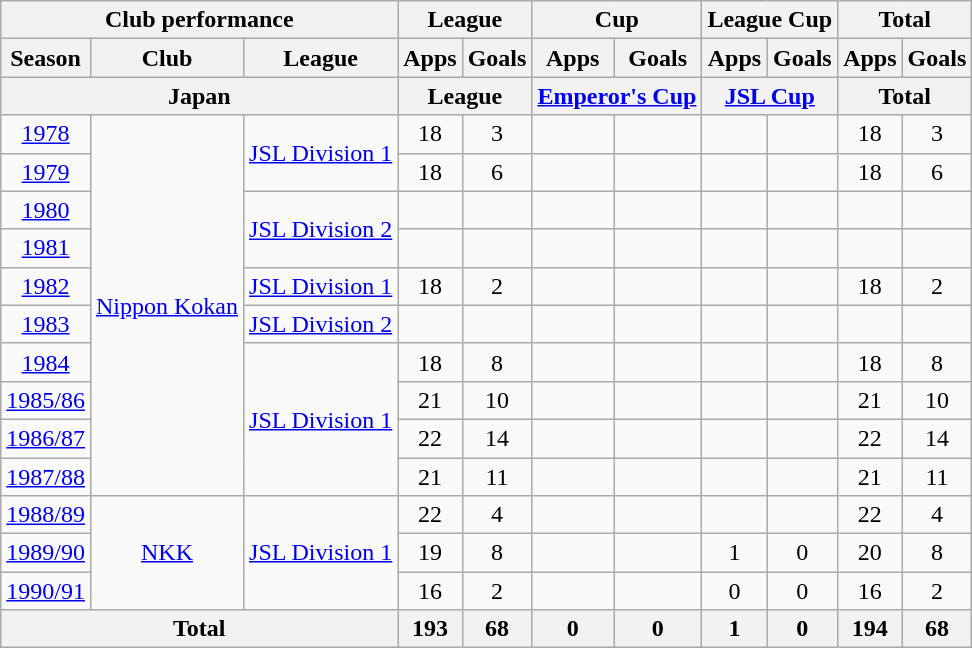<table class="wikitable" style="text-align:center;">
<tr>
<th colspan=3>Club performance</th>
<th colspan=2>League</th>
<th colspan=2>Cup</th>
<th colspan=2>League Cup</th>
<th colspan=2>Total</th>
</tr>
<tr>
<th>Season</th>
<th>Club</th>
<th>League</th>
<th>Apps</th>
<th>Goals</th>
<th>Apps</th>
<th>Goals</th>
<th>Apps</th>
<th>Goals</th>
<th>Apps</th>
<th>Goals</th>
</tr>
<tr>
<th colspan=3>Japan</th>
<th colspan=2>League</th>
<th colspan=2><a href='#'>Emperor's Cup</a></th>
<th colspan=2><a href='#'>JSL Cup</a></th>
<th colspan=2>Total</th>
</tr>
<tr>
<td><a href='#'>1978</a></td>
<td rowspan=10><a href='#'>Nippon Kokan</a></td>
<td rowspan=2><a href='#'>JSL Division 1</a></td>
<td>18</td>
<td>3</td>
<td></td>
<td></td>
<td></td>
<td></td>
<td>18</td>
<td>3</td>
</tr>
<tr>
<td><a href='#'>1979</a></td>
<td>18</td>
<td>6</td>
<td></td>
<td></td>
<td></td>
<td></td>
<td>18</td>
<td>6</td>
</tr>
<tr>
<td><a href='#'>1980</a></td>
<td rowspan="2"><a href='#'>JSL Division 2</a></td>
<td></td>
<td></td>
<td></td>
<td></td>
<td></td>
<td></td>
<td></td>
<td></td>
</tr>
<tr>
<td><a href='#'>1981</a></td>
<td></td>
<td></td>
<td></td>
<td></td>
<td></td>
<td></td>
<td></td>
<td></td>
</tr>
<tr>
<td><a href='#'>1982</a></td>
<td><a href='#'>JSL Division 1</a></td>
<td>18</td>
<td>2</td>
<td></td>
<td></td>
<td></td>
<td></td>
<td>18</td>
<td>2</td>
</tr>
<tr>
<td><a href='#'>1983</a></td>
<td><a href='#'>JSL Division 2</a></td>
<td></td>
<td></td>
<td></td>
<td></td>
<td></td>
<td></td>
<td></td>
<td></td>
</tr>
<tr>
<td><a href='#'>1984</a></td>
<td rowspan="4"><a href='#'>JSL Division 1</a></td>
<td>18</td>
<td>8</td>
<td></td>
<td></td>
<td></td>
<td></td>
<td>18</td>
<td>8</td>
</tr>
<tr>
<td><a href='#'>1985/86</a></td>
<td>21</td>
<td>10</td>
<td></td>
<td></td>
<td></td>
<td></td>
<td>21</td>
<td>10</td>
</tr>
<tr>
<td><a href='#'>1986/87</a></td>
<td>22</td>
<td>14</td>
<td></td>
<td></td>
<td></td>
<td></td>
<td>22</td>
<td>14</td>
</tr>
<tr>
<td><a href='#'>1987/88</a></td>
<td>21</td>
<td>11</td>
<td></td>
<td></td>
<td></td>
<td></td>
<td>21</td>
<td>11</td>
</tr>
<tr>
<td><a href='#'>1988/89</a></td>
<td rowspan="3"><a href='#'>NKK</a></td>
<td rowspan="3"><a href='#'>JSL Division 1</a></td>
<td>22</td>
<td>4</td>
<td></td>
<td></td>
<td></td>
<td></td>
<td>22</td>
<td>4</td>
</tr>
<tr>
<td><a href='#'>1989/90</a></td>
<td>19</td>
<td>8</td>
<td></td>
<td></td>
<td>1</td>
<td>0</td>
<td>20</td>
<td>8</td>
</tr>
<tr>
<td><a href='#'>1990/91</a></td>
<td>16</td>
<td>2</td>
<td></td>
<td></td>
<td>0</td>
<td>0</td>
<td>16</td>
<td>2</td>
</tr>
<tr>
<th colspan=3>Total</th>
<th>193</th>
<th>68</th>
<th>0</th>
<th>0</th>
<th>1</th>
<th>0</th>
<th>194</th>
<th>68</th>
</tr>
</table>
